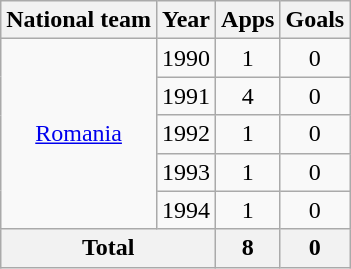<table class="wikitable" style="text-align:center">
<tr>
<th>National team</th>
<th>Year</th>
<th>Apps</th>
<th>Goals</th>
</tr>
<tr>
<td rowspan="5"><a href='#'>Romania</a></td>
<td>1990</td>
<td>1</td>
<td>0</td>
</tr>
<tr>
<td>1991</td>
<td>4</td>
<td>0</td>
</tr>
<tr>
<td>1992</td>
<td>1</td>
<td>0</td>
</tr>
<tr>
<td>1993</td>
<td>1</td>
<td>0</td>
</tr>
<tr>
<td>1994</td>
<td>1</td>
<td>0</td>
</tr>
<tr>
<th colspan="2">Total</th>
<th>8</th>
<th>0</th>
</tr>
</table>
